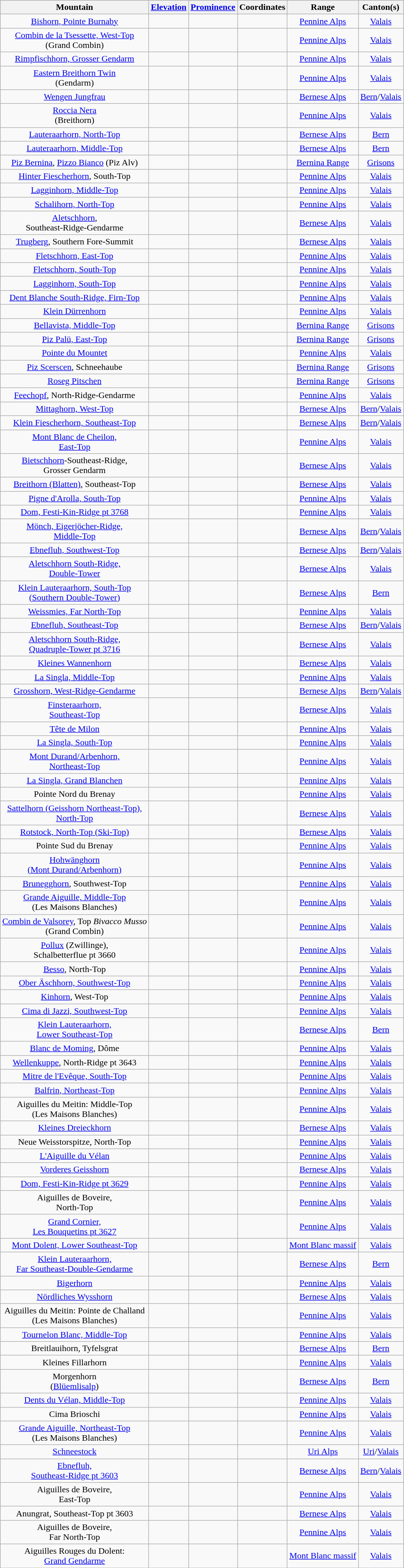<table class="wikitable sortable" style="text-align: center; background-color:#F9F9F9; font-size: 100%;">
<tr bgcolor="#dddddd">
<th>Mountain</th>
<th><a href='#'>Elevation</a></th>
<th><a href='#'>Prominence</a></th>
<th>Coordinates</th>
<th>Range</th>
<th>Canton(s)</th>
</tr>
<tr>
<td><a href='#'>Bishorn, Pointe Burnaby</a></td>
<td></td>
<td></td>
<td></td>
<td><a href='#'>Pennine Alps</a></td>
<td><a href='#'>Valais</a></td>
</tr>
<tr>
<td><a href='#'>Combin de la Tsessette, West-Top</a><br>(Grand Combin)</td>
<td></td>
<td></td>
<td></td>
<td><a href='#'>Pennine Alps</a></td>
<td><a href='#'>Valais</a></td>
</tr>
<tr>
<td><a href='#'>Rimpfischhorn, Grosser Gendarm</a></td>
<td></td>
<td></td>
<td></td>
<td><a href='#'>Pennine Alps</a></td>
<td><a href='#'>Valais</a></td>
</tr>
<tr>
<td><a href='#'>Eastern Breithorn Twin</a><br>(Gendarm)</td>
<td></td>
<td></td>
<td></td>
<td><a href='#'>Pennine Alps</a></td>
<td><a href='#'>Valais</a></td>
</tr>
<tr>
<td><a href='#'>Wengen Jungfrau</a></td>
<td></td>
<td></td>
<td></td>
<td><a href='#'>Bernese Alps</a></td>
<td><a href='#'>Bern</a>/<a href='#'>Valais</a></td>
</tr>
<tr>
<td><a href='#'>Roccia Nera</a><br>(Breithorn)</td>
<td></td>
<td></td>
<td></td>
<td><a href='#'>Pennine Alps</a></td>
<td><a href='#'>Valais</a></td>
</tr>
<tr>
<td><a href='#'>Lauteraarhorn, North-Top</a></td>
<td></td>
<td></td>
<td></td>
<td><a href='#'>Bernese Alps</a></td>
<td><a href='#'>Bern</a></td>
</tr>
<tr>
<td><a href='#'>Lauteraarhorn, Middle-Top</a></td>
<td></td>
<td></td>
<td></td>
<td><a href='#'>Bernese Alps</a></td>
<td><a href='#'>Bern</a></td>
</tr>
<tr>
<td><a href='#'>Piz Bernina</a>, <a href='#'>Pizzo Bianco</a> (Piz Alv)</td>
<td></td>
<td></td>
<td></td>
<td><a href='#'>Bernina Range</a></td>
<td><a href='#'>Grisons</a></td>
</tr>
<tr>
<td><a href='#'>Hinter Fiescherhorn</a>, South-Top</td>
<td></td>
<td></td>
<td></td>
<td><a href='#'>Pennine Alps</a></td>
<td><a href='#'>Valais</a></td>
</tr>
<tr>
<td><a href='#'>Lagginhorn, Middle-Top</a></td>
<td></td>
<td></td>
<td></td>
<td><a href='#'>Pennine Alps</a></td>
<td><a href='#'>Valais</a></td>
</tr>
<tr>
<td><a href='#'>Schalihorn, North-Top</a></td>
<td></td>
<td></td>
<td></td>
<td><a href='#'>Pennine Alps</a></td>
<td><a href='#'>Valais</a></td>
</tr>
<tr>
<td><a href='#'>Aletschhorn</a>,<br>Southeast-Ridge-Gendarme</td>
<td></td>
<td></td>
<td></td>
<td><a href='#'>Bernese Alps</a></td>
<td><a href='#'>Valais</a></td>
</tr>
<tr>
<td><a href='#'>Trugberg</a>, Southern Fore-Summit</td>
<td></td>
<td></td>
<td></td>
<td><a href='#'>Bernese Alps</a></td>
<td><a href='#'>Valais</a></td>
</tr>
<tr>
<td><a href='#'>Fletschhorn, East-Top</a></td>
<td></td>
<td></td>
<td></td>
<td><a href='#'>Pennine Alps</a></td>
<td><a href='#'>Valais</a></td>
</tr>
<tr>
<td><a href='#'>Fletschhorn, South-Top</a></td>
<td></td>
<td></td>
<td></td>
<td><a href='#'>Pennine Alps</a></td>
<td><a href='#'>Valais</a></td>
</tr>
<tr>
<td><a href='#'>Lagginhorn, South-Top</a></td>
<td></td>
<td></td>
<td></td>
<td><a href='#'>Pennine Alps</a></td>
<td><a href='#'>Valais</a></td>
</tr>
<tr>
<td><a href='#'>Dent Blanche South-Ridge, Firn-Top</a></td>
<td></td>
<td></td>
<td></td>
<td><a href='#'>Pennine Alps</a></td>
<td><a href='#'>Valais</a></td>
</tr>
<tr>
<td><a href='#'>Klein Dürrenhorn</a></td>
<td></td>
<td></td>
<td></td>
<td><a href='#'>Pennine Alps</a></td>
<td><a href='#'>Valais</a></td>
</tr>
<tr>
<td><a href='#'>Bellavista, Middle-Top</a></td>
<td></td>
<td></td>
<td></td>
<td><a href='#'>Bernina Range</a></td>
<td><a href='#'>Grisons</a></td>
</tr>
<tr>
<td><a href='#'>Piz Palü, East-Top</a></td>
<td></td>
<td></td>
<td></td>
<td><a href='#'>Bernina Range</a></td>
<td><a href='#'>Grisons</a></td>
</tr>
<tr>
<td><a href='#'>Pointe du Mountet</a></td>
<td></td>
<td></td>
<td></td>
<td><a href='#'>Pennine Alps</a></td>
<td><a href='#'>Valais</a></td>
</tr>
<tr>
<td><a href='#'>Piz Scerscen</a>, Schneehaube</td>
<td></td>
<td></td>
<td></td>
<td><a href='#'>Bernina Range</a></td>
<td><a href='#'>Grisons</a></td>
</tr>
<tr>
<td><a href='#'>Roseg Pitschen</a></td>
<td></td>
<td></td>
<td></td>
<td><a href='#'>Bernina Range</a></td>
<td><a href='#'>Grisons</a></td>
</tr>
<tr>
<td><a href='#'>Feechopf</a>, North-Ridge-Gendarme</td>
<td></td>
<td></td>
<td></td>
<td><a href='#'>Pennine Alps</a></td>
<td><a href='#'>Valais</a></td>
</tr>
<tr>
<td><a href='#'>Mittaghorn, West-Top</a></td>
<td></td>
<td></td>
<td></td>
<td><a href='#'>Bernese Alps</a></td>
<td><a href='#'>Bern</a>/<a href='#'>Valais</a></td>
</tr>
<tr>
<td><a href='#'>Klein Fiescherhorn, Southeast-Top</a></td>
<td></td>
<td></td>
<td></td>
<td><a href='#'>Bernese Alps</a></td>
<td><a href='#'>Bern</a>/<a href='#'>Valais</a></td>
</tr>
<tr>
<td><a href='#'>Mont Blanc de Cheilon,<br>East-Top</a></td>
<td></td>
<td></td>
<td></td>
<td><a href='#'>Pennine Alps</a></td>
<td><a href='#'>Valais</a></td>
</tr>
<tr>
<td><a href='#'>Bietschhorn</a>-Southeast-Ridge,<br>Grosser Gendarm</td>
<td></td>
<td></td>
<td></td>
<td><a href='#'>Bernese Alps</a></td>
<td><a href='#'>Valais</a></td>
</tr>
<tr>
<td><a href='#'>Breithorn (Blatten)</a>, Southeast-Top</td>
<td></td>
<td></td>
<td></td>
<td><a href='#'>Bernese Alps</a></td>
<td><a href='#'>Valais</a></td>
</tr>
<tr>
<td><a href='#'>Pigne d'Arolla, South-Top</a></td>
<td></td>
<td></td>
<td></td>
<td><a href='#'>Pennine Alps</a></td>
<td><a href='#'>Valais</a></td>
</tr>
<tr>
<td><a href='#'>Dom, Festi-Kin-Ridge pt 3768</a></td>
<td></td>
<td></td>
<td></td>
<td><a href='#'>Pennine Alps</a></td>
<td><a href='#'>Valais</a></td>
</tr>
<tr>
<td><a href='#'>Mönch, Eigerjöcher-Ridge,<br>Middle-Top</a></td>
<td></td>
<td></td>
<td></td>
<td><a href='#'>Bernese Alps</a></td>
<td><a href='#'>Bern</a>/<a href='#'>Valais</a></td>
</tr>
<tr>
<td><a href='#'>Ebnefluh, Southwest-Top</a></td>
<td></td>
<td></td>
<td></td>
<td><a href='#'>Bernese Alps</a></td>
<td><a href='#'>Bern</a>/<a href='#'>Valais</a></td>
</tr>
<tr>
<td><a href='#'>Aletschhorn South-Ridge,<br>Double-Tower</a></td>
<td></td>
<td></td>
<td></td>
<td><a href='#'>Bernese Alps</a></td>
<td><a href='#'>Valais</a></td>
</tr>
<tr>
<td><a href='#'>Klein Lauteraarhorn, South-Top<br>(Southern Double-Tower)</a></td>
<td></td>
<td></td>
<td></td>
<td><a href='#'>Bernese Alps</a></td>
<td><a href='#'>Bern</a></td>
</tr>
<tr>
<td><a href='#'>Weissmies, Far North-Top</a></td>
<td></td>
<td></td>
<td></td>
<td><a href='#'>Pennine Alps</a></td>
<td><a href='#'>Valais</a></td>
</tr>
<tr>
<td><a href='#'>Ebnefluh, Southeast-Top</a></td>
<td></td>
<td></td>
<td></td>
<td><a href='#'>Bernese Alps</a></td>
<td><a href='#'>Bern</a>/<a href='#'>Valais</a></td>
</tr>
<tr>
<td><a href='#'>Aletschhorn South-Ridge,<br>Quadruple-Tower pt 3716</a></td>
<td></td>
<td></td>
<td></td>
<td><a href='#'>Bernese Alps</a></td>
<td><a href='#'>Valais</a></td>
</tr>
<tr>
<td><a href='#'>Kleines Wannenhorn</a></td>
<td></td>
<td></td>
<td></td>
<td><a href='#'>Bernese Alps</a></td>
<td><a href='#'>Valais</a></td>
</tr>
<tr>
<td><a href='#'>La Singla, Middle-Top</a></td>
<td></td>
<td></td>
<td></td>
<td><a href='#'>Pennine Alps</a></td>
<td><a href='#'>Valais</a></td>
</tr>
<tr>
<td><a href='#'>Grosshorn, West-Ridge-Gendarme</a></td>
<td></td>
<td></td>
<td></td>
<td><a href='#'>Bernese Alps</a></td>
<td><a href='#'>Bern</a>/<a href='#'>Valais</a></td>
</tr>
<tr>
<td><a href='#'>Finsteraarhorn,<br>Southeast-Top</a></td>
<td></td>
<td></td>
<td></td>
<td><a href='#'>Bernese Alps</a></td>
<td><a href='#'>Valais</a></td>
</tr>
<tr>
<td><a href='#'>Tête de Milon</a></td>
<td></td>
<td></td>
<td></td>
<td><a href='#'>Pennine Alps</a></td>
<td><a href='#'>Valais</a></td>
</tr>
<tr>
<td><a href='#'>La Singla, South-Top</a></td>
<td></td>
<td></td>
<td></td>
<td><a href='#'>Pennine Alps</a></td>
<td><a href='#'>Valais</a></td>
</tr>
<tr>
<td><a href='#'>Mont Durand/Arbenhorn,<br>Northeast-Top</a></td>
<td></td>
<td></td>
<td></td>
<td><a href='#'>Pennine Alps</a></td>
<td><a href='#'>Valais</a></td>
</tr>
<tr>
<td><a href='#'>La Singla, Grand Blanchen</a></td>
<td></td>
<td></td>
<td></td>
<td><a href='#'>Pennine Alps</a></td>
<td><a href='#'>Valais</a></td>
</tr>
<tr>
<td>Pointe Nord du Brenay</td>
<td></td>
<td></td>
<td></td>
<td><a href='#'>Pennine Alps</a></td>
<td><a href='#'>Valais</a></td>
</tr>
<tr>
<td><a href='#'>Sattelhorn (Geisshorn Northeast-Top),<br>North-Top</a></td>
<td></td>
<td></td>
<td></td>
<td><a href='#'>Bernese Alps</a></td>
<td><a href='#'>Valais</a></td>
</tr>
<tr>
<td><a href='#'>Rotstock, North-Top (Ski-Top)</a></td>
<td></td>
<td></td>
<td></td>
<td><a href='#'>Bernese Alps</a></td>
<td><a href='#'>Valais</a></td>
</tr>
<tr>
<td>Pointe Sud du Brenay</td>
<td></td>
<td></td>
<td></td>
<td><a href='#'>Pennine Alps</a></td>
<td><a href='#'>Valais</a></td>
</tr>
<tr>
<td><a href='#'>Hohwänghorn<br>(Mont Durand/Arbenhorn)</a></td>
<td></td>
<td></td>
<td></td>
<td><a href='#'>Pennine Alps</a></td>
<td><a href='#'>Valais</a></td>
</tr>
<tr>
<td><a href='#'>Brunegghorn</a>, Southwest-Top</td>
<td></td>
<td></td>
<td></td>
<td><a href='#'>Pennine Alps</a></td>
<td><a href='#'>Valais</a></td>
</tr>
<tr>
<td><a href='#'>Grande Aiguille, Middle-Top</a><br>(Les Maisons Blanches)</td>
<td></td>
<td></td>
<td></td>
<td><a href='#'>Pennine Alps</a></td>
<td><a href='#'>Valais</a></td>
</tr>
<tr>
<td><a href='#'>Combin de Valsorey</a>, Top <em>Bivacco Musso</em><br>(Grand Combin)</td>
<td></td>
<td></td>
<td></td>
<td><a href='#'>Pennine Alps</a></td>
<td><a href='#'>Valais</a></td>
</tr>
<tr>
<td><a href='#'>Pollux</a> (Zwillinge),<br>Schalbetterflue pt 3660</td>
<td></td>
<td></td>
<td></td>
<td><a href='#'>Pennine Alps</a></td>
<td><a href='#'>Valais</a></td>
</tr>
<tr>
<td><a href='#'>Besso</a>, North-Top</td>
<td></td>
<td></td>
<td></td>
<td><a href='#'>Pennine Alps</a></td>
<td><a href='#'>Valais</a></td>
</tr>
<tr>
<td><a href='#'>Ober Äschhorn, Southwest-Top</a></td>
<td></td>
<td></td>
<td></td>
<td><a href='#'>Pennine Alps</a></td>
<td><a href='#'>Valais</a></td>
</tr>
<tr>
<td><a href='#'>Kinhorn</a>, West-Top</td>
<td></td>
<td></td>
<td></td>
<td><a href='#'>Pennine Alps</a></td>
<td><a href='#'>Valais</a></td>
</tr>
<tr>
<td><a href='#'>Cima di Jazzi, Southwest-Top</a></td>
<td></td>
<td></td>
<td></td>
<td><a href='#'>Pennine Alps</a></td>
<td><a href='#'>Valais</a></td>
</tr>
<tr>
<td><a href='#'>Klein Lauteraarhorn,<br>Lower Southeast-Top</a></td>
<td></td>
<td></td>
<td></td>
<td><a href='#'>Bernese Alps</a></td>
<td><a href='#'>Bern</a></td>
</tr>
<tr>
<td><a href='#'>Blanc de Moming</a>, Dôme</td>
<td></td>
<td></td>
<td></td>
<td><a href='#'>Pennine Alps</a></td>
<td><a href='#'>Valais</a></td>
</tr>
<tr>
<td><a href='#'>Wellenkuppe</a>, North-Ridge pt 3643</td>
<td></td>
<td></td>
<td></td>
<td><a href='#'>Pennine Alps</a></td>
<td><a href='#'>Valais</a></td>
</tr>
<tr>
<td><a href='#'>Mitre de l'Evêque, South-Top</a></td>
<td></td>
<td></td>
<td></td>
<td><a href='#'>Pennine Alps</a></td>
<td><a href='#'>Valais</a></td>
</tr>
<tr>
<td><a href='#'>Balfrin, Northeast-Top</a></td>
<td></td>
<td></td>
<td></td>
<td><a href='#'>Pennine Alps</a></td>
<td><a href='#'>Valais</a></td>
</tr>
<tr>
<td>Aiguilles du Meitin: Middle-Top<br>(Les Maisons Blanches)</td>
<td></td>
<td></td>
<td></td>
<td><a href='#'>Pennine Alps</a></td>
<td><a href='#'>Valais</a></td>
</tr>
<tr>
<td><a href='#'>Kleines Dreieckhorn</a></td>
<td></td>
<td></td>
<td></td>
<td><a href='#'>Bernese Alps</a></td>
<td><a href='#'>Valais</a></td>
</tr>
<tr>
<td>Neue Weisstorspitze, North-Top</td>
<td></td>
<td></td>
<td></td>
<td><a href='#'>Pennine Alps</a></td>
<td><a href='#'>Valais</a></td>
</tr>
<tr>
<td><a href='#'>L'Aiguille du Vélan</a></td>
<td></td>
<td></td>
<td></td>
<td><a href='#'>Pennine Alps</a></td>
<td><a href='#'>Valais</a></td>
</tr>
<tr>
<td><a href='#'>Vorderes Geisshorn</a></td>
<td></td>
<td></td>
<td></td>
<td><a href='#'>Bernese Alps</a></td>
<td><a href='#'>Valais</a></td>
</tr>
<tr>
<td><a href='#'>Dom, Festi-Kin-Ridge pt 3629</a></td>
<td></td>
<td></td>
<td></td>
<td><a href='#'>Pennine Alps</a></td>
<td><a href='#'>Valais</a></td>
</tr>
<tr>
<td>Aiguilles de Boveire,<br>North-Top</td>
<td></td>
<td></td>
<td></td>
<td><a href='#'>Pennine Alps</a></td>
<td><a href='#'>Valais</a></td>
</tr>
<tr>
<td><a href='#'>Grand Cornier,<br>Les Bouquetins pt 3627</a></td>
<td></td>
<td></td>
<td></td>
<td><a href='#'>Pennine Alps</a></td>
<td><a href='#'>Valais</a></td>
</tr>
<tr>
<td><a href='#'>Mont Dolent, Lower Southeast-Top</a></td>
<td></td>
<td></td>
<td></td>
<td><a href='#'>Mont Blanc massif</a></td>
<td><a href='#'>Valais</a></td>
</tr>
<tr>
<td><a href='#'>Klein Lauteraarhorn,<br>Far Southeast-Double-Gendarme</a></td>
<td></td>
<td></td>
<td></td>
<td><a href='#'>Bernese Alps</a></td>
<td><a href='#'>Bern</a></td>
</tr>
<tr>
<td><a href='#'>Bigerhorn</a></td>
<td></td>
<td></td>
<td></td>
<td><a href='#'>Pennine Alps</a></td>
<td><a href='#'>Valais</a></td>
</tr>
<tr>
<td><a href='#'>Nördliches Wysshorn</a></td>
<td></td>
<td></td>
<td></td>
<td><a href='#'>Bernese Alps</a></td>
<td><a href='#'>Valais</a></td>
</tr>
<tr>
<td>Aiguilles du Meitin: Pointe de Challand<br>(Les Maisons Blanches)</td>
<td></td>
<td></td>
<td></td>
<td><a href='#'>Pennine Alps</a></td>
<td><a href='#'>Valais</a></td>
</tr>
<tr>
<td><a href='#'>Tournelon Blanc, Middle-Top</a></td>
<td></td>
<td></td>
<td></td>
<td><a href='#'>Pennine Alps</a></td>
<td><a href='#'>Valais</a></td>
</tr>
<tr>
<td>Breitlauihorn, Tyfelsgrat</td>
<td></td>
<td></td>
<td></td>
<td><a href='#'>Bernese Alps</a></td>
<td><a href='#'>Bern</a></td>
</tr>
<tr>
<td>Kleines Fillarhorn</td>
<td></td>
<td></td>
<td></td>
<td><a href='#'>Pennine Alps</a></td>
<td><a href='#'>Valais</a></td>
</tr>
<tr>
<td>Morgenhorn<br>(<a href='#'>Blüemlisalp</a>)</td>
<td></td>
<td></td>
<td></td>
<td><a href='#'>Bernese Alps</a></td>
<td><a href='#'>Bern</a></td>
</tr>
<tr>
<td><a href='#'>Dents du Vélan, Middle-Top</a></td>
<td></td>
<td></td>
<td></td>
<td><a href='#'>Pennine Alps</a></td>
<td><a href='#'>Valais</a></td>
</tr>
<tr>
<td>Cima Brioschi</td>
<td></td>
<td></td>
<td></td>
<td><a href='#'>Pennine Alps</a></td>
<td><a href='#'>Valais</a></td>
</tr>
<tr>
<td><a href='#'>Grande Aiguille, Northeast-Top</a><br>(Les Maisons Blanches)</td>
<td></td>
<td></td>
<td></td>
<td><a href='#'>Pennine Alps</a></td>
<td><a href='#'>Valais</a></td>
</tr>
<tr>
<td><a href='#'>Schneestock</a></td>
<td></td>
<td></td>
<td></td>
<td><a href='#'>Uri Alps</a></td>
<td><a href='#'>Uri</a>/<a href='#'>Valais</a></td>
</tr>
<tr>
<td><a href='#'>Ebnefluh,<br>Southeast-Ridge pt 3603</a></td>
<td></td>
<td></td>
<td></td>
<td><a href='#'>Bernese Alps</a></td>
<td><a href='#'>Bern</a>/<a href='#'>Valais</a></td>
</tr>
<tr>
<td>Aiguilles de Boveire,<br>East-Top</td>
<td></td>
<td></td>
<td></td>
<td><a href='#'>Pennine Alps</a></td>
<td><a href='#'>Valais</a></td>
</tr>
<tr>
<td>Anungrat, Southeast-Top pt 3603</td>
<td></td>
<td></td>
<td></td>
<td><a href='#'>Bernese Alps</a></td>
<td><a href='#'>Valais</a></td>
</tr>
<tr>
<td>Aiguilles de Boveire,<br>Far North-Top</td>
<td></td>
<td></td>
<td></td>
<td><a href='#'>Pennine Alps</a></td>
<td><a href='#'>Valais</a></td>
</tr>
<tr>
<td>Aiguilles Rouges du Dolent:<br><a href='#'>Grand Gendarme</a></td>
<td></td>
<td></td>
<td></td>
<td><a href='#'>Mont Blanc massif</a></td>
<td><a href='#'>Valais</a></td>
</tr>
<tr>
</tr>
</table>
